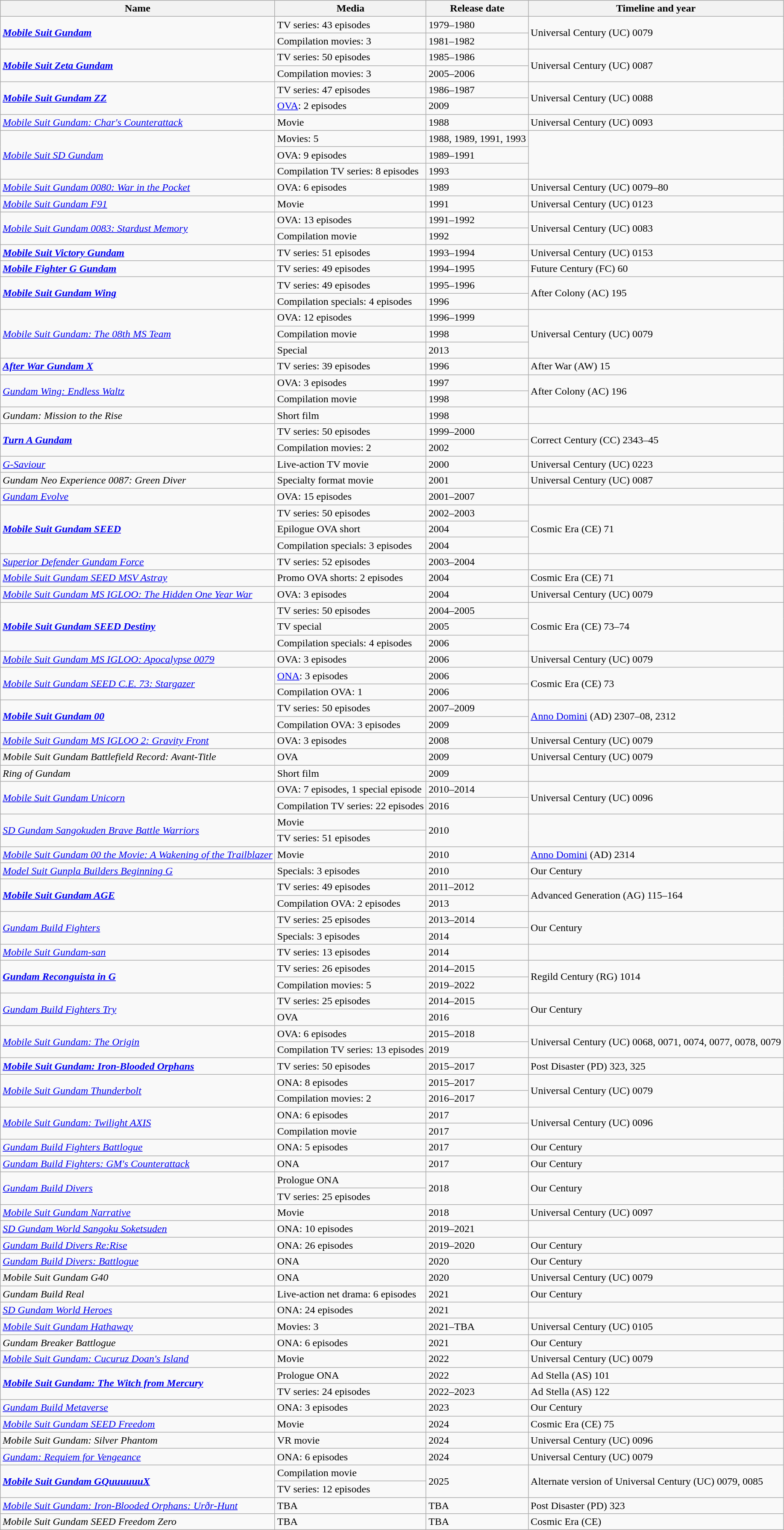<table class="wikitable sortable">
<tr>
<th scope="col">Name</th>
<th scope="col">Media</th>
<th scope="col">Release date</th>
<th scope="col">Timeline and year</th>
</tr>
<tr>
<td rowspan="2"><strong><em><a href='#'>Mobile Suit Gundam</a></em></strong></td>
<td>TV series: 43 episodes</td>
<td>1979–1980</td>
<td rowspan="2">Universal Century (UC) 0079</td>
</tr>
<tr>
<td>Compilation movies: 3</td>
<td>1981–1982</td>
</tr>
<tr>
<td rowspan="2"><strong><em><a href='#'>Mobile Suit Zeta Gundam</a></em></strong></td>
<td>TV series: 50 episodes</td>
<td>1985–1986</td>
<td rowspan="2">Universal Century (UC) 0087</td>
</tr>
<tr>
<td>Compilation movies: 3</td>
<td>2005–2006</td>
</tr>
<tr>
<td rowspan="2"><strong><em><a href='#'>Mobile Suit Gundam ZZ</a></em></strong></td>
<td>TV series: 47 episodes</td>
<td>1986–1987</td>
<td rowspan="2">Universal Century (UC) 0088</td>
</tr>
<tr>
<td><a href='#'>OVA</a>: 2 episodes</td>
<td>2009</td>
</tr>
<tr>
<td><em><a href='#'>Mobile Suit Gundam: Char's Counterattack</a></em></td>
<td>Movie</td>
<td>1988</td>
<td>Universal Century (UC) 0093</td>
</tr>
<tr>
<td rowspan="3"><em><a href='#'>Mobile Suit SD Gundam</a></em></td>
<td>Movies: 5</td>
<td>1988, 1989, 1991, 1993</td>
<td rowspan="3"></td>
</tr>
<tr>
<td>OVA: 9 episodes</td>
<td>1989–1991</td>
</tr>
<tr>
<td>Compilation TV series: 8 episodes</td>
<td>1993</td>
</tr>
<tr>
<td><em><a href='#'>Mobile Suit Gundam 0080: War in the Pocket</a></em></td>
<td>OVA: 6 episodes</td>
<td>1989</td>
<td>Universal Century (UC) 0079–80</td>
</tr>
<tr>
<td><em><a href='#'>Mobile Suit Gundam F91</a></em></td>
<td>Movie</td>
<td>1991</td>
<td>Universal Century (UC) 0123</td>
</tr>
<tr>
<td rowspan="2"><em><a href='#'>Mobile Suit Gundam 0083: Stardust Memory</a></em></td>
<td>OVA: 13 episodes</td>
<td>1991–1992</td>
<td rowspan="2">Universal Century (UC) 0083</td>
</tr>
<tr>
<td>Compilation movie</td>
<td>1992</td>
</tr>
<tr>
<td><strong><em><a href='#'>Mobile Suit Victory Gundam</a></em></strong></td>
<td>TV series: 51 episodes</td>
<td>1993–1994</td>
<td>Universal Century (UC) 0153</td>
</tr>
<tr>
<td><strong><em><a href='#'>Mobile Fighter G Gundam</a></em></strong></td>
<td>TV series: 49 episodes</td>
<td>1994–1995</td>
<td>Future Century (FC) 60</td>
</tr>
<tr>
<td rowspan="2"><strong><em><a href='#'>Mobile Suit Gundam Wing</a></em></strong></td>
<td>TV series: 49 episodes</td>
<td>1995–1996</td>
<td rowspan="2">After Colony (AC) 195</td>
</tr>
<tr>
<td>Compilation specials: 4 episodes</td>
<td>1996</td>
</tr>
<tr>
<td rowspan="3"><em><a href='#'>Mobile Suit Gundam: The 08th MS Team</a></em></td>
<td>OVA: 12 episodes</td>
<td>1996–1999</td>
<td rowspan="3">Universal Century (UC) 0079</td>
</tr>
<tr>
<td>Compilation movie</td>
<td>1998</td>
</tr>
<tr>
<td>Special</td>
<td>2013</td>
</tr>
<tr>
<td><strong><em><a href='#'>After War Gundam X</a></em></strong></td>
<td>TV series: 39 episodes</td>
<td>1996</td>
<td>After War (AW) 15</td>
</tr>
<tr>
<td rowspan="2"><em><a href='#'>Gundam Wing: Endless Waltz</a></em></td>
<td>OVA: 3 episodes</td>
<td>1997</td>
<td rowspan="2">After Colony (AC) 196</td>
</tr>
<tr>
<td>Compilation movie</td>
<td>1998</td>
</tr>
<tr>
<td><em>Gundam: Mission to the Rise</em></td>
<td>Short film</td>
<td>1998</td>
<td></td>
</tr>
<tr>
<td rowspan="2"><strong><em><a href='#'>Turn A Gundam</a></em></strong></td>
<td>TV series: 50 episodes</td>
<td>1999–2000</td>
<td rowspan="2">Correct Century (CC) 2343–45</td>
</tr>
<tr>
<td>Compilation movies: 2</td>
<td>2002</td>
</tr>
<tr>
<td><em><a href='#'>G-Saviour</a></em></td>
<td>Live-action TV movie</td>
<td>2000</td>
<td>Universal Century (UC) 0223</td>
</tr>
<tr>
<td><em>Gundam Neo Experience 0087: Green Diver</em></td>
<td>Specialty format movie</td>
<td>2001</td>
<td>Universal Century (UC) 0087</td>
</tr>
<tr>
<td><em><a href='#'>Gundam Evolve</a></em></td>
<td>OVA: 15 episodes</td>
<td>2001–2007</td>
<td></td>
</tr>
<tr>
<td rowspan="3"><strong><em><a href='#'>Mobile Suit Gundam SEED</a></em></strong></td>
<td>TV series: 50 episodes</td>
<td>2002–2003</td>
<td rowspan="3">Cosmic Era (CE) 71</td>
</tr>
<tr>
<td>Epilogue OVA short</td>
<td>2004</td>
</tr>
<tr>
<td>Compilation specials: 3 episodes</td>
<td>2004</td>
</tr>
<tr>
<td><em><a href='#'>Superior Defender Gundam Force</a></em></td>
<td>TV series: 52 episodes</td>
<td>2003–2004</td>
<td></td>
</tr>
<tr>
<td><em><a href='#'>Mobile Suit Gundam SEED MSV Astray</a></em></td>
<td>Promo OVA shorts: 2 episodes</td>
<td>2004</td>
<td>Cosmic Era (CE) 71</td>
</tr>
<tr>
<td><em><a href='#'>Mobile Suit Gundam MS IGLOO: The Hidden One Year War</a></em></td>
<td>OVA: 3 episodes</td>
<td>2004</td>
<td>Universal Century (UC) 0079</td>
</tr>
<tr>
<td rowspan="3"><strong><em><a href='#'>Mobile Suit Gundam SEED Destiny</a></em></strong></td>
<td>TV series: 50 episodes</td>
<td>2004–2005</td>
<td rowspan="3">Cosmic Era (CE) 73–74</td>
</tr>
<tr>
<td>TV special</td>
<td>2005</td>
</tr>
<tr>
<td>Compilation specials: 4 episodes</td>
<td>2006</td>
</tr>
<tr>
<td><em><a href='#'>Mobile Suit Gundam MS IGLOO: Apocalypse 0079</a></em></td>
<td>OVA: 3 episodes</td>
<td>2006</td>
<td>Universal Century (UC) 0079</td>
</tr>
<tr>
<td rowspan="2"><em><a href='#'>Mobile Suit Gundam SEED C.E. 73: Stargazer</a></em></td>
<td><a href='#'>ONA</a>: 3 episodes</td>
<td>2006</td>
<td rowspan="2">Cosmic Era (CE) 73</td>
</tr>
<tr>
<td>Compilation OVA: 1</td>
<td>2006</td>
</tr>
<tr>
<td rowspan="2"><strong><em><a href='#'>Mobile Suit Gundam 00</a></em></strong></td>
<td>TV series: 50 episodes</td>
<td>2007–2009</td>
<td rowspan="2"><a href='#'>Anno Domini</a> (AD) 2307–08, 2312</td>
</tr>
<tr>
<td>Compilation OVA: 3 episodes</td>
<td>2009</td>
</tr>
<tr>
<td><em><a href='#'>Mobile Suit Gundam MS IGLOO 2: Gravity Front</a></em></td>
<td>OVA: 3 episodes</td>
<td>2008</td>
<td>Universal Century (UC) 0079</td>
</tr>
<tr>
<td><em>Mobile Suit Gundam Battlefield Record: Avant-Title</em></td>
<td>OVA</td>
<td>2009</td>
<td>Universal Century (UC) 0079</td>
</tr>
<tr>
<td><em>Ring of Gundam</em></td>
<td>Short film</td>
<td>2009</td>
</tr>
<tr>
<td rowspan="2"><em><a href='#'>Mobile Suit Gundam Unicorn</a></em></td>
<td>OVA: 7 episodes, 1 special episode</td>
<td>2010–2014</td>
<td rowspan="2">Universal Century (UC) 0096</td>
</tr>
<tr>
<td>Compilation TV series: 22 episodes</td>
<td>2016</td>
</tr>
<tr>
<td rowspan="2"><em><a href='#'>SD Gundam Sangokuden Brave Battle Warriors</a></em></td>
<td>Movie</td>
<td rowspan="2">2010</td>
<td rowspan="2"></td>
</tr>
<tr>
<td>TV series: 51 episodes</td>
</tr>
<tr>
<td><em><a href='#'>Mobile Suit Gundam 00 the Movie: A Wakening of the Trailblazer</a></em></td>
<td>Movie</td>
<td>2010</td>
<td><a href='#'>Anno Domini</a> (AD) 2314</td>
</tr>
<tr>
<td><em><a href='#'>Model Suit Gunpla Builders Beginning G</a></em></td>
<td>Specials: 3 episodes</td>
<td>2010</td>
<td>Our Century</td>
</tr>
<tr>
<td rowspan="2"><strong><em><a href='#'>Mobile Suit Gundam AGE</a></em></strong></td>
<td>TV series: 49 episodes</td>
<td>2011–2012</td>
<td rowspan="2">Advanced Generation (AG) 115–164</td>
</tr>
<tr>
<td>Compilation OVA: 2 episodes</td>
<td>2013</td>
</tr>
<tr>
<td rowspan="2"><em><a href='#'>Gundam Build Fighters</a></em></td>
<td>TV series: 25 episodes</td>
<td>2013–2014</td>
<td rowspan="2">Our Century</td>
</tr>
<tr>
<td>Specials: 3 episodes</td>
<td>2014</td>
</tr>
<tr>
<td><em><a href='#'>Mobile Suit Gundam-san</a></em></td>
<td>TV series: 13 episodes</td>
<td>2014</td>
<td></td>
</tr>
<tr>
<td rowspan="2"><strong><em><a href='#'>Gundam Reconguista in G</a></em></strong></td>
<td>TV series: 26 episodes</td>
<td>2014–2015</td>
<td rowspan="2">Regild Century (RG) 1014</td>
</tr>
<tr>
<td>Compilation movies: 5</td>
<td>2019–2022</td>
</tr>
<tr>
<td rowspan="2"><em><a href='#'>Gundam Build Fighters Try</a></em></td>
<td>TV series: 25 episodes</td>
<td>2014–2015</td>
<td rowspan="2">Our Century</td>
</tr>
<tr>
<td>OVA</td>
<td>2016</td>
</tr>
<tr>
<td rowspan="2"><em><a href='#'>Mobile Suit Gundam: The Origin</a></em></td>
<td>OVA: 6 episodes</td>
<td>2015–2018</td>
<td rowspan="2">Universal Century (UC) 0068, 0071, 0074, 0077, 0078, 0079</td>
</tr>
<tr>
<td>Compilation TV series: 13 episodes</td>
<td>2019</td>
</tr>
<tr>
<td><strong><em><a href='#'>Mobile Suit Gundam: Iron-Blooded Orphans</a></em></strong></td>
<td>TV series: 50 episodes</td>
<td>2015–2017</td>
<td>Post Disaster (PD) 323, 325</td>
</tr>
<tr>
<td rowspan="2"><em><a href='#'>Mobile Suit Gundam Thunderbolt</a></em></td>
<td>ONA: 8 episodes</td>
<td>2015–2017</td>
<td rowspan="2">Universal Century (UC) 0079</td>
</tr>
<tr>
<td>Compilation movies: 2</td>
<td>2016–2017</td>
</tr>
<tr>
<td rowspan="2"><em><a href='#'>Mobile Suit Gundam: Twilight AXIS</a></em></td>
<td>ONA: 6 episodes</td>
<td>2017</td>
<td rowspan="2">Universal Century (UC) 0096</td>
</tr>
<tr>
<td>Compilation movie</td>
<td>2017</td>
</tr>
<tr>
<td><em><a href='#'>Gundam Build Fighters Battlogue</a></em></td>
<td>ONA: 5 episodes</td>
<td>2017</td>
<td>Our Century</td>
</tr>
<tr>
<td><em><a href='#'>Gundam Build Fighters: GM's Counterattack</a></em></td>
<td>ONA</td>
<td>2017</td>
<td>Our Century</td>
</tr>
<tr>
<td rowspan="2"><em><a href='#'>Gundam Build Divers</a></em></td>
<td>Prologue ONA</td>
<td rowspan="2">2018</td>
<td rowspan="2">Our Century</td>
</tr>
<tr>
<td>TV series: 25 episodes</td>
</tr>
<tr>
<td><em><a href='#'>Mobile Suit Gundam Narrative</a></em></td>
<td>Movie</td>
<td>2018</td>
<td>Universal Century (UC) 0097</td>
</tr>
<tr>
<td><em><a href='#'>SD Gundam World Sangoku Soketsuden</a></em></td>
<td>ONA: 10 episodes</td>
<td>2019–2021</td>
<td></td>
</tr>
<tr>
<td><em><a href='#'>Gundam Build Divers Re:Rise</a></em></td>
<td>ONA: 26 episodes</td>
<td>2019–2020</td>
<td>Our Century</td>
</tr>
<tr>
<td><em><a href='#'>Gundam Build Divers: Battlogue</a></em></td>
<td>ONA</td>
<td>2020</td>
<td>Our Century</td>
</tr>
<tr>
<td><em>Mobile Suit Gundam G40</em></td>
<td>ONA</td>
<td>2020</td>
<td>Universal Century (UC) 0079</td>
</tr>
<tr>
<td><em>Gundam Build Real</em></td>
<td>Live-action net drama: 6 episodes</td>
<td>2021</td>
<td>Our Century</td>
</tr>
<tr>
<td><em><a href='#'>SD Gundam World Heroes</a></em></td>
<td>ONA: 24 episodes</td>
<td>2021</td>
<td></td>
</tr>
<tr>
<td><em><a href='#'>Mobile Suit Gundam Hathaway</a></em></td>
<td>Movies: 3</td>
<td>2021–TBA</td>
<td>Universal Century (UC) 0105</td>
</tr>
<tr>
<td><em>Gundam Breaker Battlogue</em></td>
<td>ONA: 6 episodes</td>
<td>2021</td>
<td>Our Century</td>
</tr>
<tr>
<td><em><a href='#'>Mobile Suit Gundam: Cucuruz Doan's Island</a></em></td>
<td>Movie</td>
<td>2022</td>
<td>Universal Century (UC) 0079</td>
</tr>
<tr>
<td rowspan="2"><strong><em><a href='#'>Mobile Suit Gundam: The Witch from Mercury</a></em></strong></td>
<td>Prologue ONA</td>
<td>2022</td>
<td>Ad Stella (AS) 101</td>
</tr>
<tr>
<td>TV series: 24 episodes</td>
<td>2022–2023</td>
<td>Ad Stella (AS) 122</td>
</tr>
<tr>
<td><em><a href='#'>Gundam Build Metaverse</a></em></td>
<td>ONA: 3 episodes</td>
<td>2023</td>
<td>Our Century</td>
</tr>
<tr>
<td><em><a href='#'>Mobile Suit Gundam SEED Freedom</a></em></td>
<td>Movie</td>
<td>2024</td>
<td>Cosmic Era (CE) 75</td>
</tr>
<tr>
<td><em>Mobile Suit Gundam: Silver Phantom</em></td>
<td>VR movie</td>
<td>2024</td>
<td>Universal Century (UC) 0096</td>
</tr>
<tr>
<td><em><a href='#'>Gundam: Requiem for Vengeance</a></em></td>
<td>ONA: 6 episodes</td>
<td>2024</td>
<td>Universal Century (UC) 0079</td>
</tr>
<tr>
<td rowspan="2"><strong><em><a href='#'>Mobile Suit Gundam GQuuuuuuX</a></em></strong></td>
<td>Compilation movie</td>
<td rowspan="2">2025</td>
<td rowspan="2">Alternate version of Universal Century (UC) 0079, 0085</td>
</tr>
<tr>
<td>TV series: 12 episodes</td>
</tr>
<tr>
<td><em><a href='#'>Mobile Suit Gundam: Iron-Blooded Orphans: Urðr-Hunt</a></em></td>
<td>TBA</td>
<td>TBA</td>
<td>Post Disaster (PD) 323</td>
</tr>
<tr>
<td><em>Mobile Suit Gundam SEED Freedom Zero</em></td>
<td>TBA</td>
<td>TBA</td>
<td>Cosmic Era (CE)</td>
</tr>
</table>
